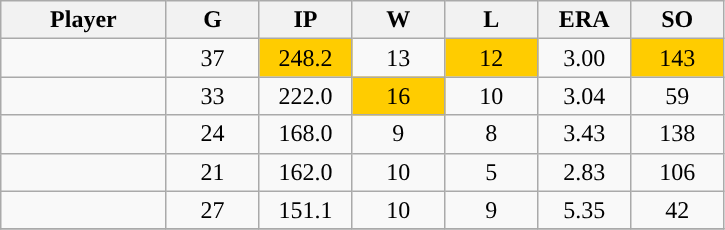<table class="wikitable sortable">
<tr>
<th bgcolor="#DDDDFF" width="16%">Player</th>
<th bgcolor="#DDDDFF" width="9%">G</th>
<th bgcolor="#DDDDFF" width="9%">IP</th>
<th bgcolor="#DDDDFF" width="9%">W</th>
<th bgcolor="#DDDDFF" width="9%">L</th>
<th bgcolor="#DDDDFF" width="9%">ERA</th>
<th bgcolor="#DDDDFF" width="9%">SO</th>
</tr>
<tr align="center">
<td></td>
<td>37</td>
<td style="background:#fc0;">248.2</td>
<td>13</td>
<td style="background:#fc0;">12</td>
<td>3.00</td>
<td style="background:#fc0;">143</td>
</tr>
<tr align="center">
<td></td>
<td>33</td>
<td>222.0</td>
<td style="background:#fc0;">16</td>
<td>10</td>
<td>3.04</td>
<td>59</td>
</tr>
<tr align="center">
<td></td>
<td>24</td>
<td>168.0</td>
<td>9</td>
<td>8</td>
<td>3.43</td>
<td>138</td>
</tr>
<tr align="center">
<td></td>
<td>21</td>
<td>162.0</td>
<td>10</td>
<td>5</td>
<td>2.83</td>
<td>106</td>
</tr>
<tr align="center">
<td></td>
<td>27</td>
<td>151.1</td>
<td>10</td>
<td>9</td>
<td>5.35</td>
<td>42</td>
</tr>
<tr align="center">
</tr>
</table>
